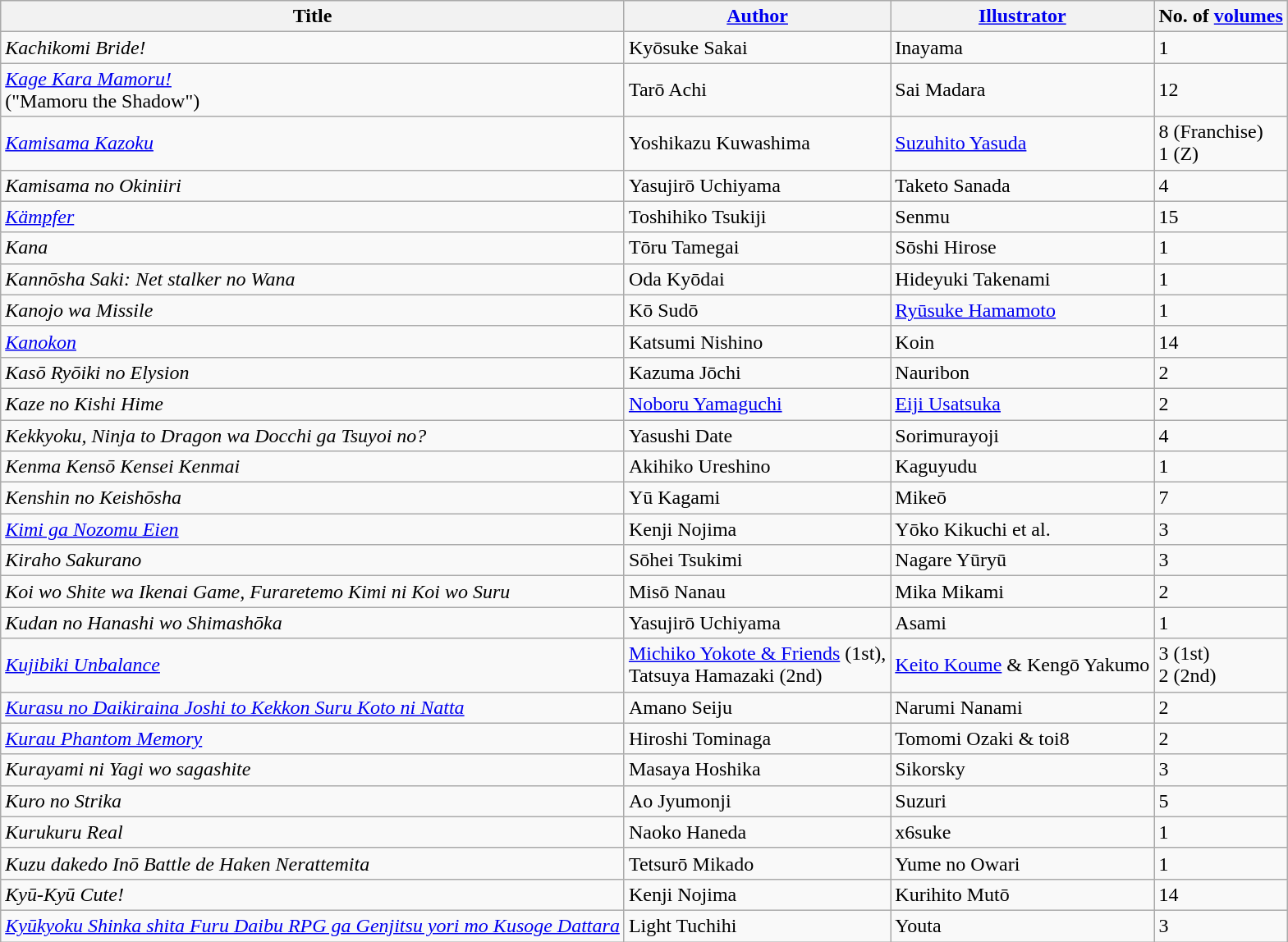<table class="wikitable">
<tr>
<th scope="col">Title</th>
<th scope="col"><a href='#'>Author</a></th>
<th scope="col"><a href='#'>Illustrator</a></th>
<th scope="col">No. of <a href='#'>volumes</a></th>
</tr>
<tr>
<td><em>Kachikomi Bride!</em></td>
<td>Kyōsuke Sakai</td>
<td>Inayama</td>
<td>1</td>
</tr>
<tr>
<td><em><a href='#'>Kage Kara Mamoru!</a></em><br> ("Mamoru the Shadow")</td>
<td>Tarō Achi</td>
<td>Sai Madara</td>
<td>12</td>
</tr>
<tr>
<td><em><a href='#'>Kamisama Kazoku</a></em></td>
<td>Yoshikazu Kuwashima</td>
<td><a href='#'>Suzuhito Yasuda</a></td>
<td>8 (Franchise)<br>1 (Z)</td>
</tr>
<tr>
<td><em>Kamisama no Okiniiri</em></td>
<td>Yasujirō Uchiyama</td>
<td>Taketo Sanada</td>
<td>4</td>
</tr>
<tr>
<td><em><a href='#'>Kämpfer</a></em></td>
<td>Toshihiko Tsukiji</td>
<td>Senmu</td>
<td>15</td>
</tr>
<tr>
<td><em>Kana</em></td>
<td>Tōru Tamegai</td>
<td>Sōshi Hirose</td>
<td>1</td>
</tr>
<tr>
<td><em>Kannōsha Saki: Net stalker no Wana</em></td>
<td>Oda Kyōdai</td>
<td>Hideyuki Takenami</td>
<td>1</td>
</tr>
<tr>
<td><em>Kanojo wa Missile</em></td>
<td>Kō Sudō</td>
<td><a href='#'>Ryūsuke Hamamoto</a></td>
<td>1</td>
</tr>
<tr>
<td><em><a href='#'>Kanokon</a></em></td>
<td>Katsumi Nishino</td>
<td>Koin</td>
<td>14</td>
</tr>
<tr>
<td><em>Kasō Ryōiki no Elysion</em></td>
<td>Kazuma Jōchi</td>
<td>Nauribon</td>
<td>2</td>
</tr>
<tr>
<td><em>Kaze no Kishi Hime</em></td>
<td><a href='#'>Noboru Yamaguchi</a></td>
<td><a href='#'>Eiji Usatsuka</a></td>
<td>2</td>
</tr>
<tr>
<td><em>Kekkyoku, Ninja to Dragon wa Docchi ga Tsuyoi no?</em></td>
<td>Yasushi Date</td>
<td>Sorimurayoji</td>
<td>4</td>
</tr>
<tr>
<td><em>Kenma Kensō Kensei Kenmai</em></td>
<td>Akihiko Ureshino</td>
<td>Kaguyudu</td>
<td>1</td>
</tr>
<tr>
<td><em>Kenshin no Keishōsha</em></td>
<td>Yū Kagami</td>
<td>Mikeō</td>
<td>7</td>
</tr>
<tr>
<td><em><a href='#'>Kimi ga Nozomu Eien</a></em></td>
<td>Kenji Nojima</td>
<td>Yōko Kikuchi et al.</td>
<td>3</td>
</tr>
<tr>
<td><em>Kiraho Sakurano</em></td>
<td>Sōhei Tsukimi</td>
<td>Nagare Yūryū</td>
<td>3</td>
</tr>
<tr>
<td><em>Koi wo Shite wa Ikenai Game, Furaretemo Kimi ni Koi wo Suru</em></td>
<td>Misō Nanau</td>
<td>Mika Mikami</td>
<td>2</td>
</tr>
<tr>
<td><em>Kudan no Hanashi wo Shimashōka</em></td>
<td>Yasujirō Uchiyama</td>
<td>Asami</td>
<td>1</td>
</tr>
<tr>
<td><em><a href='#'>Kujibiki Unbalance</a></em></td>
<td><a href='#'>Michiko Yokote & Friends</a> (1st),<br>Tatsuya Hamazaki (2nd)</td>
<td><a href='#'>Keito Koume</a> & Kengō Yakumo</td>
<td>3 (1st)<br>2 (2nd)</td>
</tr>
<tr>
<td><em><a href='#'>Kurasu no Daikiraina Joshi to Kekkon Suru Koto ni Natta</a></em></td>
<td>Amano Seiju</td>
<td>Narumi Nanami</td>
<td>2</td>
</tr>
<tr>
<td><em><a href='#'>Kurau Phantom Memory</a></em></td>
<td>Hiroshi Tominaga</td>
<td>Tomomi Ozaki & toi8</td>
<td>2</td>
</tr>
<tr>
<td><em>Kurayami ni Yagi wo sagashite</em></td>
<td>Masaya Hoshika</td>
<td>Sikorsky</td>
<td>3</td>
</tr>
<tr>
<td><em>Kuro no Strika</em></td>
<td>Ao Jyumonji</td>
<td>Suzuri</td>
<td>5</td>
</tr>
<tr>
<td><em>Kurukuru Real</em></td>
<td>Naoko Haneda</td>
<td>x6suke</td>
<td>1</td>
</tr>
<tr>
<td><em>Kuzu dakedo Inō Battle de Haken Nerattemita</em></td>
<td>Tetsurō Mikado</td>
<td>Yume no Owari</td>
<td>1</td>
</tr>
<tr>
<td><em>Kyū-Kyū Cute!</em></td>
<td>Kenji Nojima</td>
<td>Kurihito Mutō</td>
<td>14</td>
</tr>
<tr>
<td><em><a href='#'>Kyūkyoku Shinka shita Furu Daibu RPG ga Genjitsu yori mo Kusoge Dattara</a></em></td>
<td>Light Tuchihi</td>
<td>Youta</td>
<td>3</td>
</tr>
</table>
